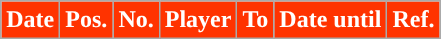<table class="wikitable plainrowheaders sortable">
<tr>
<th style="background:#FF3300; color:white; ">Date</th>
<th style="background:#FF3300; color:white; ">Pos.</th>
<th style="background:#FF3300; color:white; ">No.</th>
<th style="background:#FF3300; color:white; ">Player</th>
<th style="background:#FF3300; color:white; ">To</th>
<th style="background:#FF3300; color:white; ">Date until</th>
<th style="background:#FF3300; color:white; ">Ref.</th>
</tr>
</table>
